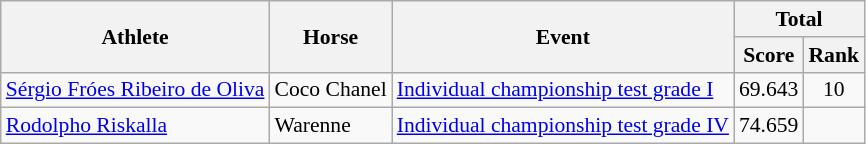<table class=wikitable style="font-size:90%">
<tr>
<th rowspan="2">Athlete</th>
<th rowspan="2">Horse</th>
<th rowspan="2">Event</th>
<th colspan="2">Total</th>
</tr>
<tr>
<th>Score</th>
<th>Rank</th>
</tr>
<tr>
<td><a href='#'>Sérgio Fróes Ribeiro de Oliva</a></td>
<td>Coco Chanel</td>
<td><a href='#'>Individual championship test grade I</a></td>
<td align="center">69.643</td>
<td align="center">10</td>
</tr>
<tr>
<td><a href='#'>Rodolpho Riskalla</a></td>
<td>Warenne</td>
<td><a href='#'>Individual championship test grade IV</a></td>
<td align="center">74.659</td>
<td align="center"></td>
</tr>
</table>
